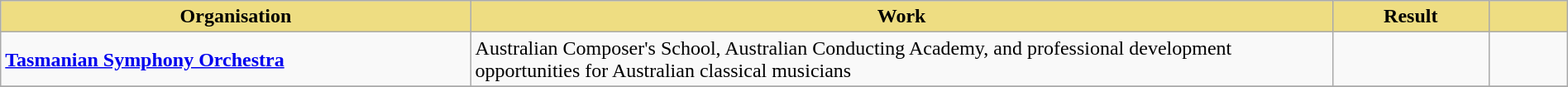<table class="wikitable" width="100%">
<tr>
<th style="width:30%;background:#EEDD82;">Organisation</th>
<th style="width:55%;background:#EEDD82;">Work</th>
<th style="width:10%;background:#EEDD82;">Result</th>
<th style="width:5%;background:#EEDD82;"></th>
</tr>
<tr>
<td><strong><a href='#'>Tasmanian Symphony Orchestra</a></strong></td>
<td>Australian Composer's School, Australian Conducting Academy, and professional development opportunities for Australian classical musicians</td>
<td></td>
<td></td>
</tr>
<tr>
</tr>
</table>
